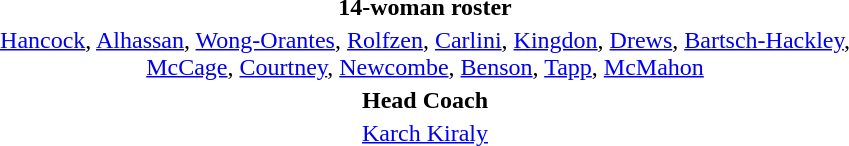<table style="text-align: center; margin-top: 2em; margin-left: auto; margin-right: auto;">
<tr>
<th>14-woman roster</th>
</tr>
<tr>
<td><a href='#'>Hancock</a>, <a href='#'>Alhassan</a>,  <a href='#'>Wong-Orantes</a>, <a href='#'>Rolfzen</a>, <a href='#'>Carlini</a>, <a href='#'>Kingdon</a>, <a href='#'>Drews</a>, <a href='#'>Bartsch-Hackley</a>, <br> <a href='#'>McCage</a>, <a href='#'>Courtney</a>, <a href='#'>Newcombe</a>, <a href='#'>Benson</a>, <a href='#'>Tapp</a>, <a href='#'>McMahon</a></td>
</tr>
<tr>
<th>Head Coach</th>
</tr>
<tr>
<td><a href='#'>Karch Kiraly</a></td>
</tr>
</table>
